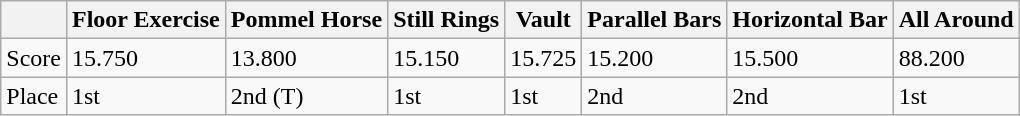<table class="wikitable">
<tr>
<th></th>
<th>Floor Exercise</th>
<th>Pommel Horse</th>
<th>Still Rings</th>
<th>Vault</th>
<th>Parallel Bars</th>
<th>Horizontal Bar</th>
<th>All Around</th>
</tr>
<tr>
<td>Score</td>
<td>15.750</td>
<td>13.800</td>
<td>15.150</td>
<td>15.725</td>
<td>15.200</td>
<td>15.500</td>
<td>88.200</td>
</tr>
<tr>
<td>Place</td>
<td>1st</td>
<td>2nd (T)</td>
<td>1st</td>
<td>1st</td>
<td>2nd</td>
<td>2nd</td>
<td>1st</td>
</tr>
</table>
